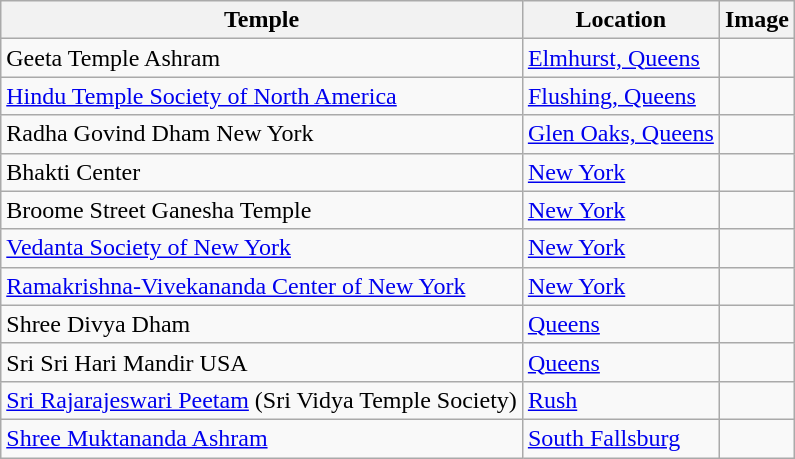<table class="wikitable sortable" id="tableTempleWikiNY">
<tr>
<th>Temple</th>
<th>Location</th>
<th>Image</th>
</tr>
<tr>
<td>Geeta Temple Ashram</td>
<td><a href='#'>Elmhurst, Queens</a></td>
<td></td>
</tr>
<tr>
<td><a href='#'>Hindu Temple Society of North America</a></td>
<td><a href='#'>Flushing, Queens</a></td>
<td></td>
</tr>
<tr>
<td>Radha Govind Dham New York</td>
<td><a href='#'>Glen Oaks, Queens</a></td>
<td></td>
</tr>
<tr>
<td>Bhakti Center</td>
<td><a href='#'>New York</a></td>
<td></td>
</tr>
<tr>
<td>Broome Street Ganesha Temple</td>
<td><a href='#'>New York</a></td>
<td></td>
</tr>
<tr>
<td><a href='#'>Vedanta Society of New York</a></td>
<td><a href='#'>New York</a></td>
<td></td>
</tr>
<tr>
<td><a href='#'>Ramakrishna-Vivekananda Center of New York</a></td>
<td><a href='#'>New York</a></td>
<td></td>
</tr>
<tr>
<td>Shree Divya Dham</td>
<td><a href='#'>Queens</a></td>
<td></td>
</tr>
<tr>
<td>Sri Sri Hari Mandir USA</td>
<td><a href='#'>Queens</a></td>
<td></td>
</tr>
<tr>
<td><a href='#'>Sri Rajarajeswari Peetam</a> (Sri Vidya Temple Society)</td>
<td><a href='#'>Rush</a></td>
<td></td>
</tr>
<tr>
<td><a href='#'>Shree Muktananda Ashram</a></td>
<td><a href='#'>South Fallsburg</a></td>
<td></td>
</tr>
</table>
